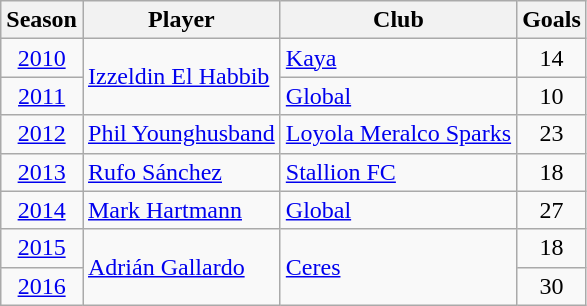<table class="wikitable">
<tr>
<th>Season</th>
<th>Player</th>
<th>Club</th>
<th>Goals</th>
</tr>
<tr>
<td align=center><a href='#'>2010</a></td>
<td rowspan=2> <a href='#'>Izzeldin El Habbib</a></td>
<td><a href='#'>Kaya</a></td>
<td align=center>14</td>
</tr>
<tr>
<td align=center><a href='#'>2011</a></td>
<td><a href='#'>Global</a></td>
<td align=center>10</td>
</tr>
<tr>
<td align=center><a href='#'>2012</a></td>
<td> <a href='#'>Phil Younghusband</a></td>
<td><a href='#'>Loyola Meralco Sparks</a></td>
<td align=center>23</td>
</tr>
<tr>
<td align=center><a href='#'>2013</a></td>
<td> <a href='#'>Rufo Sánchez</a></td>
<td><a href='#'>Stallion FC</a></td>
<td align=center>18</td>
</tr>
<tr>
<td align=center><a href='#'>2014</a></td>
<td> <a href='#'>Mark Hartmann</a></td>
<td><a href='#'>Global</a></td>
<td align=center>27</td>
</tr>
<tr>
<td align=center><a href='#'>2015</a></td>
<td rowspan=2> <a href='#'>Adrián Gallardo</a></td>
<td rowspan=2><a href='#'>Ceres</a></td>
<td align=center>18</td>
</tr>
<tr>
<td align=center><a href='#'>2016</a></td>
<td align=center>30</td>
</tr>
</table>
